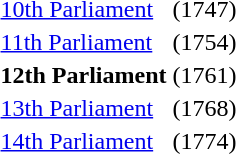<table id=toc style="float:right">
<tr>
<td><a href='#'>10th Parliament</a></td>
<td>(1747)</td>
</tr>
<tr>
<td><a href='#'>11th Parliament</a></td>
<td>(1754)</td>
</tr>
<tr>
<td><strong>12th Parliament</strong></td>
<td>(1761)</td>
</tr>
<tr>
<td><a href='#'>13th Parliament</a></td>
<td>(1768)</td>
</tr>
<tr>
<td><a href='#'>14th Parliament</a></td>
<td>(1774)</td>
</tr>
</table>
